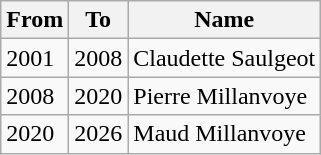<table class="wikitable">
<tr>
<th>From</th>
<th>To</th>
<th>Name</th>
</tr>
<tr>
<td>2001</td>
<td>2008</td>
<td>Claudette Saulgeot</td>
</tr>
<tr>
<td>2008</td>
<td>2020</td>
<td>Pierre Millanvoye</td>
</tr>
<tr>
<td>2020</td>
<td>2026</td>
<td>Maud Millanvoye</td>
</tr>
</table>
